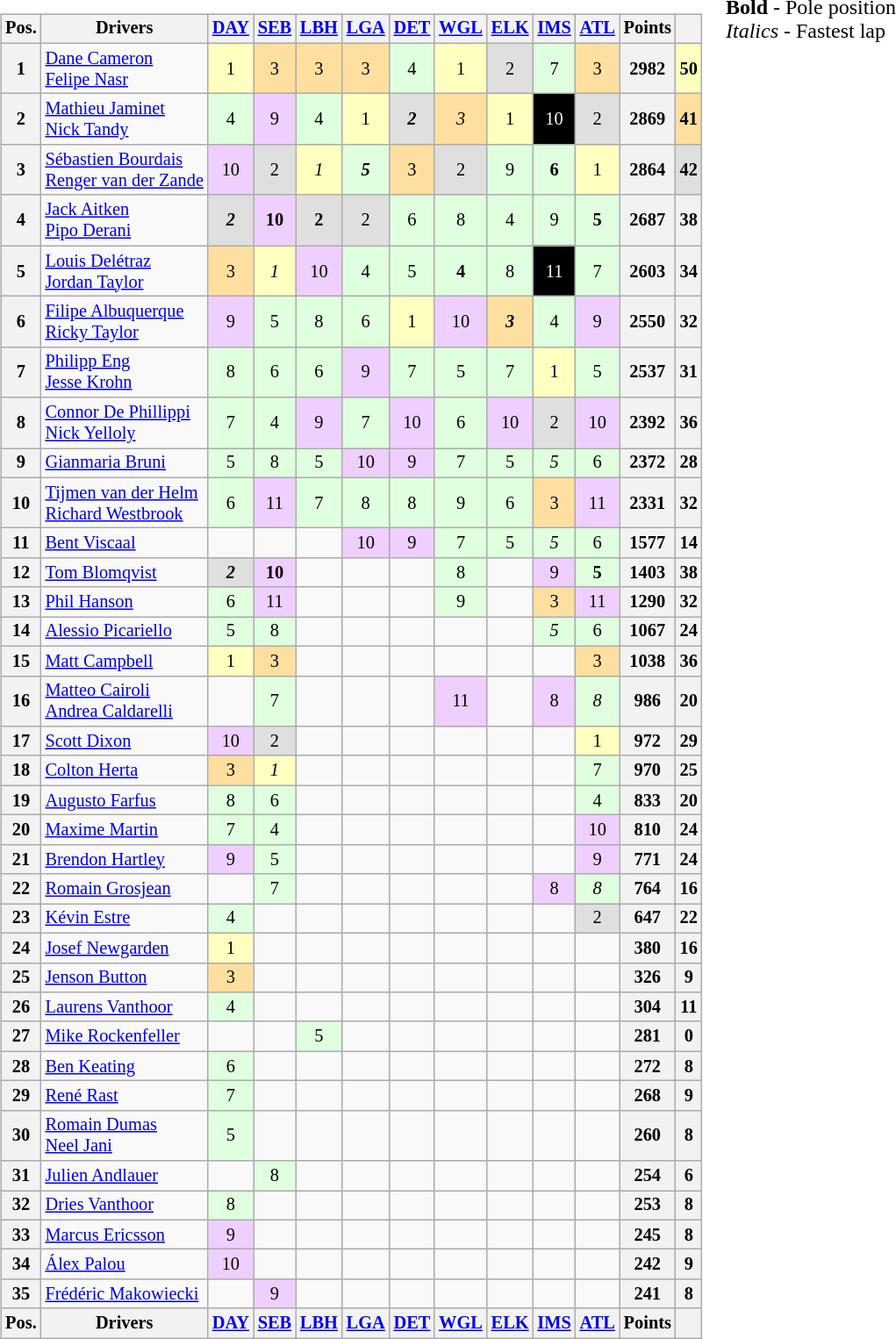<table valign="top">
<tr>
<td><br><table class="wikitable" style="font-size:85%;">
<tr>
<th>Pos.</th>
<th>Drivers</th>
<th><a href='#'>DAY</a></th>
<th><a href='#'>SEB</a></th>
<th><a href='#'>LBH</a></th>
<th><a href='#'>LGA</a></th>
<th><a href='#'>DET</a></th>
<th><a href='#'>WGL</a></th>
<th><a href='#'>ELK</a></th>
<th><a href='#'>IMS</a></th>
<th><a href='#'>ATL</a></th>
<th>Points</th>
<th></th>
</tr>
<tr>
<th>1</th>
<td> <a href='#'>Dane Cameron</a><br> <a href='#'>Felipe Nasr</a></td>
<td style="background:#ffffbf;" align="center">1</td>
<td style="background:#ffdf9f;" align="center">3</td>
<td style="background:#ffdf9f;" align="center">3</td>
<td style="background:#ffdf9f;" align="center">3</td>
<td style="background:#dfffdf;" align="center">4</td>
<td style="background:#ffffbf;" align="center">1</td>
<td style="background:#dfdfdf;" align="center">2</td>
<td style="background:#dfffdf;" align="center">7</td>
<td style="background:#ffdf9f;" align="center">3</td>
<th>2982</th>
<th style="background:#ffffbf;">50</th>
</tr>
<tr>
<th>2</th>
<td> <a href='#'>Mathieu Jaminet</a><br> <a href='#'>Nick Tandy</a></td>
<td style="background:#dfffdf;" align="center">4</td>
<td style="background:#efcfff;" align="center">9</td>
<td style="background:#dfffdf;" align="center">4</td>
<td style="background:#ffffbf;" align="center">1</td>
<td style="background:#dfdfdf;" align="center"><strong><em>2</em></strong></td>
<td style="background:#ffdf9f;" align="center"><em>3</em></td>
<td style="background:#ffffbf;" align="center">1</td>
<td style="background-color:#000000;color:white" align="center">10</td>
<td style="background:#dfdfdf;" align="center">2</td>
<th>2869</th>
<th style="background:#ffdf9f;">41</th>
</tr>
<tr>
<th>3</th>
<td nowrap> <a href='#'>Sébastien Bourdais</a><br> <a href='#'>Renger van der Zande</a></td>
<td style="background:#efcfff;" align="center">10</td>
<td style="background:#dfdfdf;" align="center">2</td>
<td style="background:#ffffbf;" align="center"><em>1</em></td>
<td style="background:#dfffdf;" align="center"><strong><em>5</em></strong></td>
<td style="background:#ffdf9f;" align="center">3</td>
<td style="background:#dfdfdf;" align="center">2</td>
<td style="background:#dfffdf;" align="center">9</td>
<td style="background:#dfffdf;" align="center"><strong>6</strong></td>
<td style="background:#ffffbf;" align="center">1</td>
<th>2864</th>
<th style="background:#dfdfdf;">42</th>
</tr>
<tr>
<th>4</th>
<td> <a href='#'>Jack Aitken</a><br> <a href='#'>Pipo Derani</a></td>
<td style="background:#dfdfdf;" align="center"><strong><em>2</em></strong></td>
<td style="background:#efcfff;" align="center"><strong>10</strong></td>
<td style="background:#dfdfdf;" align="center"><strong>2</strong></td>
<td style="background:#dfdfdf;" align="center">2</td>
<td style="background:#dfffdf;" align="center">6</td>
<td style="background:#dfffdf;" align="center">8</td>
<td style="background:#dfffdf;" align="center">4</td>
<td style="background:#dfffdf;" align="center">9</td>
<td style="background:#dfffdf;" align="center"><strong>5</strong></td>
<th>2687</th>
<th>38</th>
</tr>
<tr>
<th>5</th>
<td> <a href='#'>Louis Delétraz</a><br> <a href='#'>Jordan Taylor</a></td>
<td style="background:#ffdf9f;" align="center">3</td>
<td style="background:#ffffbf;" align="center"><em>1</em></td>
<td style="background:#efcfff;" align="center">10</td>
<td style="background:#dfffdf;" align="center">4</td>
<td style="background:#dfffdf;" align="center">5</td>
<td style="background:#dfffdf;" align="center"><strong>4</strong></td>
<td style="background:#dfffdf;" align="center">8</td>
<td style="background-color:#000000;color:white" align="center">11</td>
<td style="background:#dfffdf;" align="center">7</td>
<th>2603</th>
<th>34</th>
</tr>
<tr>
<th>6</th>
<td> <a href='#'>Filipe Albuquerque</a><br> <a href='#'>Ricky Taylor</a></td>
<td style="background:#efcfff;" align="center">9</td>
<td style="background:#dfffdf;" align="center">5</td>
<td style="background:#dfffdf;" align="center">8</td>
<td style="background:#dfffdf;" align="center">6</td>
<td style="background:#ffffbf;" align="center">1</td>
<td style="background:#efcfff;" align="center">10</td>
<td style="background:#ffdf9f;" align="center"><strong><em>3</em></strong></td>
<td style="background:#dfffdf;" align="center">4</td>
<td style="background:#efcfff;" align="center">9</td>
<th>2550</th>
<th>32</th>
</tr>
<tr>
<th>7</th>
<td> <a href='#'>Philipp Eng</a><br> <a href='#'>Jesse Krohn</a></td>
<td style="background:#dfffdf;" align="center">8</td>
<td style="background:#dfffdf;" align="center">6</td>
<td style="background:#dfffdf;" align="center">6</td>
<td style="background:#efcfff;" align="center">9</td>
<td style="background:#dfffdf;" align="center">7</td>
<td style="background:#dfffdf;" align="center">5</td>
<td style="background:#dfffdf;" align="center">7</td>
<td style="background:#ffffbf;" align="center">1</td>
<td style="background:#dfffdf;" align="center">5</td>
<th>2537</th>
<th>31</th>
</tr>
<tr>
<th>8</th>
<td> <a href='#'>Connor De Phillippi</a><br> <a href='#'>Nick Yelloly</a></td>
<td style="background:#dfffdf;" align="center">7</td>
<td style="background:#dfffdf;" align="center">4</td>
<td style="background:#efcfff;" align="center">9</td>
<td style="background:#dfffdf;" align="center">7</td>
<td style="background:#efcfff;" align="center">10</td>
<td style="background:#dfffdf;" align="center">6</td>
<td style="background:#efcfff;" align="center">10</td>
<td style="background:#dfdfdf;" align="center">2</td>
<td style="background:#efcfff;" align="center">10</td>
<th>2392</th>
<th>36</th>
</tr>
<tr>
<th>9</th>
<td> <a href='#'>Gianmaria Bruni</a></td>
<td style="background:#dfffdf;" align="center">5</td>
<td style="background:#dfffdf;" align="center">8</td>
<td style="background:#dfffdf;" align="center">5</td>
<td style="background:#efcfff;" align="center">10</td>
<td style="background:#efcfff;" align="center">9</td>
<td style="background:#dfffdf;" align="center">7</td>
<td style="background:#dfffdf;" align="center">5</td>
<td style="background:#dfffdf;" align="center"><em>5</em></td>
<td style="background:#dfffdf;" align="center">6</td>
<th>2372</th>
<th>28</th>
</tr>
<tr>
<th>10</th>
<td> <a href='#'>Tijmen van der Helm</a><br> <a href='#'>Richard Westbrook</a></td>
<td style="background:#dfffdf;" align="center">6</td>
<td style="background:#efcfff;" align="center">11</td>
<td style="background:#dfffdf;" align="center">7</td>
<td style="background:#dfffdf;" align="center">8</td>
<td style="background:#dfffdf;" align="center">8</td>
<td style="background:#dfffdf;" align="center">9</td>
<td style="background:#dfffdf;" align="center">6</td>
<td style="background:#ffdf9f;" align="center">3</td>
<td style="background:#efcfff;" align="center">11</td>
<th>2331</th>
<th>32</th>
</tr>
<tr>
<th>11</th>
<td> <a href='#'>Bent Viscaal</a></td>
<td></td>
<td></td>
<td></td>
<td style="background:#efcfff;" align="center">10</td>
<td style="background:#efcfff;" align="center">9</td>
<td style="background:#dfffdf;" align="center">7</td>
<td style="background:#dfffdf;" align="center">5</td>
<td style="background:#dfffdf;" align="center"><em>5</em></td>
<td style="background:#dfffdf;" align="center">6</td>
<th>1577</th>
<th>14</th>
</tr>
<tr>
<th>12</th>
<td> <a href='#'>Tom Blomqvist</a></td>
<td style="background:#dfdfdf;" align="center"><strong><em>2</em></strong></td>
<td style="background:#efcfff;" align="center"><strong>10</strong></td>
<td></td>
<td></td>
<td></td>
<td style="background:#dfffdf;" align="center">8</td>
<td></td>
<td style="background:#efcfff;" align="center">9</td>
<td style="background:#dfffdf;" align="center"><strong>5</strong></td>
<th>1403</th>
<th>38</th>
</tr>
<tr>
<th>13</th>
<td> <a href='#'>Phil Hanson</a></td>
<td style="background:#dfffdf;" align="center">6</td>
<td style="background:#efcfff;" align="center">11</td>
<td></td>
<td></td>
<td></td>
<td style="background:#dfffdf;" align="center">9</td>
<td></td>
<td style="background:#ffdf9f;" align="center">3</td>
<td style="background:#efcfff;" align="center">11</td>
<th>1290</th>
<th>32</th>
</tr>
<tr>
<th>14</th>
<td> <a href='#'>Alessio Picariello</a></td>
<td style="background:#dfffdf;" align="center">5</td>
<td style="background:#dfffdf;" align="center">8</td>
<td></td>
<td></td>
<td></td>
<td></td>
<td></td>
<td style="background:#dfffdf;" align="center"><em>5</em></td>
<td style="background:#dfffdf;" align="center">6</td>
<th>1067</th>
<th>24</th>
</tr>
<tr>
<th>15</th>
<td> <a href='#'>Matt Campbell</a></td>
<td style="background:#ffffbf;" align="center">1</td>
<td style="background:#ffdf9f;" align="center">3</td>
<td></td>
<td></td>
<td></td>
<td></td>
<td></td>
<td></td>
<td style="background:#ffdf9f;" align="center">3</td>
<th>1038</th>
<th>36</th>
</tr>
<tr>
<th>16</th>
<td> <a href='#'>Matteo Cairoli</a><br> <a href='#'>Andrea Caldarelli</a></td>
<td></td>
<td style="background:#dfffdf;" align="center">7</td>
<td></td>
<td></td>
<td></td>
<td style="background:#efcfff;" align="center">11</td>
<td></td>
<td style="background:#efcfff;" align="center">8</td>
<td style="background:#dfffdf;" align="center"><em>8</em></td>
<th>986</th>
<th>20</th>
</tr>
<tr>
<th>17</th>
<td> <a href='#'>Scott Dixon</a></td>
<td style="background:#efcfff;" align="center">10</td>
<td style="background:#dfdfdf;" align="center">2</td>
<td></td>
<td></td>
<td></td>
<td></td>
<td></td>
<td></td>
<td style="background:#ffffbf;" align="center">1</td>
<th>972</th>
<th>29</th>
</tr>
<tr>
<th>18</th>
<td> <a href='#'>Colton Herta</a></td>
<td style="background:#ffdf9f;" align="center">3</td>
<td style="background:#ffffbf;" align="center"><em>1</em></td>
<td></td>
<td></td>
<td></td>
<td></td>
<td></td>
<td></td>
<td style="background:#dfffdf;" align="center">7</td>
<th>970</th>
<th>25</th>
</tr>
<tr>
<th>19</th>
<td> <a href='#'>Augusto Farfus</a></td>
<td style="background:#dfffdf;" align="center">8</td>
<td style="background:#dfffdf;" align="center">6</td>
<td></td>
<td></td>
<td></td>
<td></td>
<td></td>
<td></td>
<td style="background:#dfffdf;" align="center">4</td>
<th>833</th>
<th>20</th>
</tr>
<tr>
<th>20</th>
<td> <a href='#'>Maxime Martin</a></td>
<td style="background:#dfffdf;" align="center">7</td>
<td style="background:#dfffdf;" align="center">4</td>
<td></td>
<td></td>
<td></td>
<td></td>
<td></td>
<td></td>
<td style="background:#efcfff;" align="center">10</td>
<th>810</th>
<th>24</th>
</tr>
<tr>
<th>21</th>
<td> <a href='#'>Brendon Hartley</a></td>
<td style="background:#efcfff;" align="center">9</td>
<td style="background:#dfffdf;" align="center">5</td>
<td></td>
<td></td>
<td></td>
<td></td>
<td></td>
<td></td>
<td style="background:#efcfff;" align="center">9</td>
<th>771</th>
<th>24</th>
</tr>
<tr>
<th>22</th>
<td> <a href='#'>Romain Grosjean</a></td>
<td></td>
<td style="background:#dfffdf;" align="center">7</td>
<td></td>
<td></td>
<td></td>
<td></td>
<td></td>
<td style="background:#efcfff;" align="center">8</td>
<td style="background:#dfffdf;" align="center"><em>8</em></td>
<th>764</th>
<th>16</th>
</tr>
<tr>
<th>23</th>
<td> <a href='#'>Kévin Estre</a></td>
<td style="background:#dfffdf;" align="center">4</td>
<td></td>
<td></td>
<td></td>
<td></td>
<td></td>
<td></td>
<td></td>
<td style="background:#dfdfdf;" align="center">2</td>
<th>647</th>
<th>22</th>
</tr>
<tr>
<th>24</th>
<td> <a href='#'>Josef Newgarden</a></td>
<td style="background:#ffffbf;" align="center">1</td>
<td></td>
<td></td>
<td></td>
<td></td>
<td></td>
<td></td>
<td></td>
<td></td>
<th>380</th>
<th>16</th>
</tr>
<tr>
<th>25</th>
<td> <a href='#'>Jenson Button</a></td>
<td style="background:#ffdf9f;" align="center">3</td>
<td></td>
<td></td>
<td></td>
<td></td>
<td></td>
<td></td>
<td></td>
<td></td>
<th>326</th>
<th>9</th>
</tr>
<tr>
<th>26</th>
<td> <a href='#'>Laurens Vanthoor</a></td>
<td style="background:#dfffdf;" align="center">4</td>
<td></td>
<td></td>
<td></td>
<td></td>
<td></td>
<td></td>
<td></td>
<td></td>
<th>304</th>
<th>11</th>
</tr>
<tr>
<th>27</th>
<td> <a href='#'>Mike Rockenfeller</a></td>
<td></td>
<td></td>
<td style="background:#dfffdf;" align="center">5</td>
<td></td>
<td></td>
<td></td>
<td></td>
<td></td>
<td></td>
<th>281</th>
<th>0</th>
</tr>
<tr>
<th>28</th>
<td> <a href='#'>Ben Keating</a></td>
<td style="background:#dfffdf;" align="center">6</td>
<td></td>
<td></td>
<td></td>
<td></td>
<td></td>
<td></td>
<td></td>
<td></td>
<th>272</th>
<th>8</th>
</tr>
<tr>
<th>29</th>
<td> <a href='#'>René Rast</a></td>
<td style="background:#dfffdf;" align="center">7</td>
<td></td>
<td></td>
<td></td>
<td></td>
<td></td>
<td></td>
<td></td>
<td></td>
<th>268</th>
<th>9</th>
</tr>
<tr>
<th>30</th>
<td> <a href='#'>Romain Dumas</a><br> <a href='#'>Neel Jani</a></td>
<td style="background:#dfffdf;" align="center">5</td>
<td></td>
<td></td>
<td></td>
<td></td>
<td></td>
<td></td>
<td></td>
<td></td>
<th>260</th>
<th>8</th>
</tr>
<tr>
<th>31</th>
<td> <a href='#'>Julien Andlauer</a></td>
<td></td>
<td style="background:#dfffdf;" align="center">8</td>
<td></td>
<td></td>
<td></td>
<td></td>
<td></td>
<td></td>
<td></td>
<th>254</th>
<th>6</th>
</tr>
<tr>
<th>32</th>
<td> <a href='#'>Dries Vanthoor</a></td>
<td style="background:#dfffdf;" align="center">8</td>
<td></td>
<td></td>
<td></td>
<td></td>
<td></td>
<td></td>
<td></td>
<td></td>
<th>253</th>
<th>8</th>
</tr>
<tr>
<th>33</th>
<td> <a href='#'>Marcus Ericsson</a></td>
<td style="background:#efcfff;" align="center">9</td>
<td></td>
<td></td>
<td></td>
<td></td>
<td></td>
<td></td>
<td></td>
<td></td>
<th>245</th>
<th>8</th>
</tr>
<tr>
<th>34</th>
<td> <a href='#'>Álex Palou</a></td>
<td style="background:#efcfff;" align="center">10</td>
<td></td>
<td></td>
<td></td>
<td></td>
<td></td>
<td></td>
<td></td>
<td></td>
<th>242</th>
<th>9</th>
</tr>
<tr>
<th>35</th>
<td> <a href='#'>Frédéric Makowiecki</a></td>
<td></td>
<td style="background:#efcfff;" align="center">9</td>
<td></td>
<td></td>
<td></td>
<td></td>
<td></td>
<td></td>
<td></td>
<th>241</th>
<th>8</th>
</tr>
<tr>
<th>Pos.</th>
<th>Drivers</th>
<th><a href='#'>DAY</a></th>
<th><a href='#'>SEB</a></th>
<th><a href='#'>LBH</a></th>
<th><a href='#'>LGA</a></th>
<th><a href='#'>DET</a></th>
<th><a href='#'>WGL</a></th>
<th><a href='#'>ELK</a></th>
<th><a href='#'>IMS</a></th>
<th><a href='#'>ATL</a></th>
<th>Points</th>
<th></th>
</tr>
</table>
</td>
<td valign="top"><br><span><strong>Bold</strong> - Pole position</span><br><span><em>Italics</em> - Fastest lap</span></td>
</tr>
</table>
